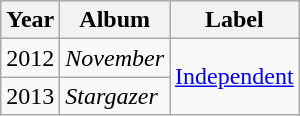<table class="wikitable">
<tr>
<th>Year</th>
<th>Album</th>
<th>Label</th>
</tr>
<tr>
<td>2012</td>
<td><em>November</em></td>
<td rowspan="2"><a href='#'>Independent</a></td>
</tr>
<tr>
<td>2013</td>
<td><em>Stargazer</em></td>
</tr>
</table>
